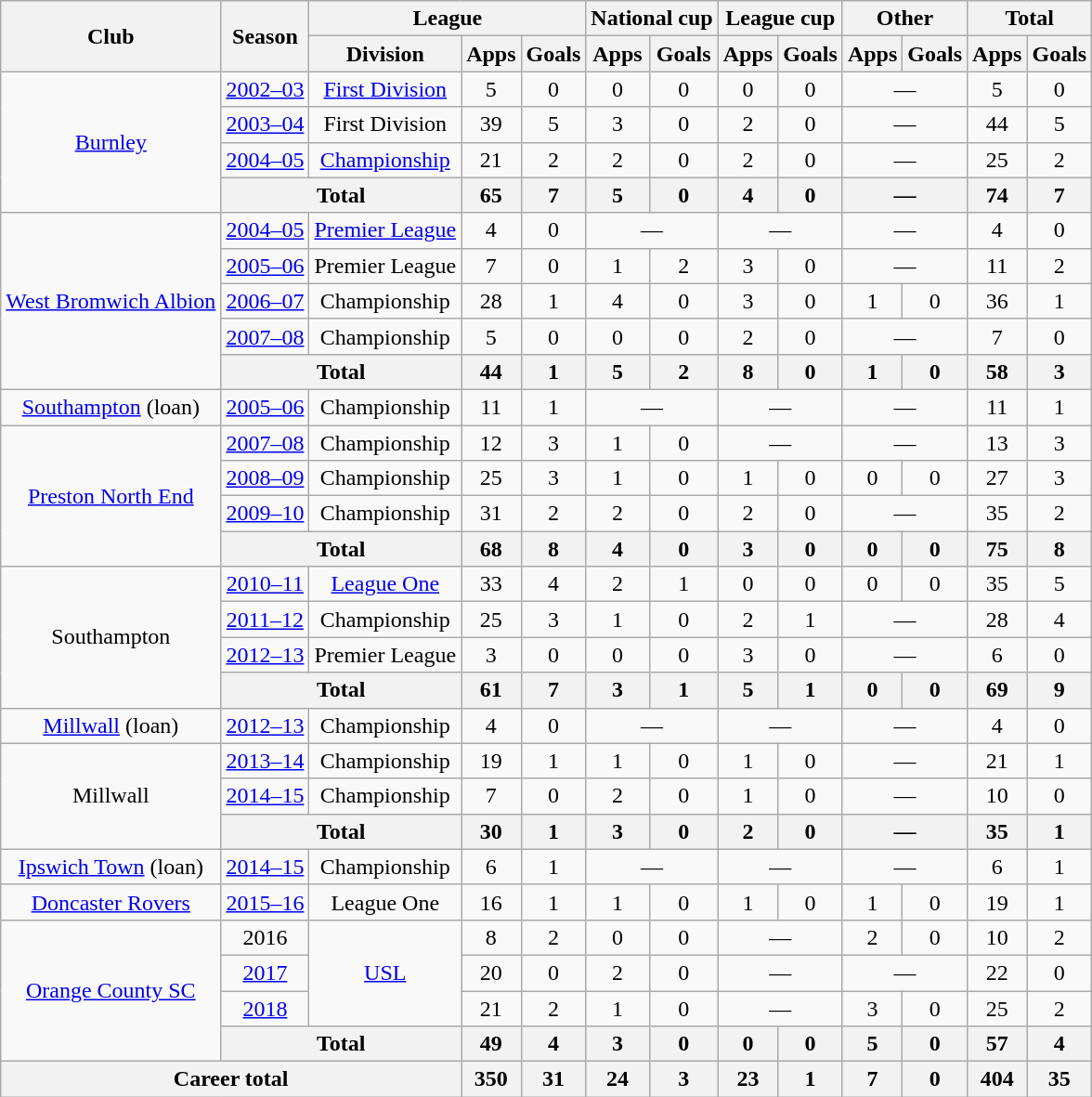<table class="wikitable" style="text-align: center;">
<tr>
<th rowspan="2">Club</th>
<th rowspan="2">Season</th>
<th colspan="3">League</th>
<th colspan="2">National cup</th>
<th colspan="2">League cup</th>
<th colspan="2">Other</th>
<th colspan="2">Total</th>
</tr>
<tr>
<th>Division</th>
<th>Apps</th>
<th>Goals</th>
<th>Apps</th>
<th>Goals</th>
<th>Apps</th>
<th>Goals</th>
<th>Apps</th>
<th>Goals</th>
<th>Apps</th>
<th>Goals</th>
</tr>
<tr>
<td rowspan="4"><a href='#'>Burnley</a></td>
<td><a href='#'>2002–03</a></td>
<td><a href='#'>First Division</a></td>
<td>5</td>
<td>0</td>
<td>0</td>
<td>0</td>
<td>0</td>
<td>0</td>
<td colspan="2">—</td>
<td>5</td>
<td>0</td>
</tr>
<tr>
<td><a href='#'>2003–04</a></td>
<td>First Division</td>
<td>39</td>
<td>5</td>
<td>3</td>
<td>0</td>
<td>2</td>
<td>0</td>
<td colspan="2">—</td>
<td>44</td>
<td>5</td>
</tr>
<tr>
<td><a href='#'>2004–05</a></td>
<td><a href='#'>Championship</a></td>
<td>21</td>
<td>2</td>
<td>2</td>
<td>0</td>
<td>2</td>
<td>0</td>
<td colspan="2">—</td>
<td>25</td>
<td>2</td>
</tr>
<tr>
<th colspan="2">Total</th>
<th>65</th>
<th>7</th>
<th>5</th>
<th>0</th>
<th>4</th>
<th>0</th>
<th colspan="2">—</th>
<th>74</th>
<th>7</th>
</tr>
<tr>
<td rowspan="5"><a href='#'>West Bromwich Albion</a></td>
<td><a href='#'>2004–05</a></td>
<td><a href='#'>Premier League</a></td>
<td>4</td>
<td>0</td>
<td colspan="2">—</td>
<td colspan="2">—</td>
<td colspan="2">—</td>
<td>4</td>
<td>0</td>
</tr>
<tr>
<td><a href='#'>2005–06</a></td>
<td>Premier League</td>
<td>7</td>
<td>0</td>
<td>1</td>
<td>2</td>
<td>3</td>
<td>0</td>
<td colspan="2">—</td>
<td>11</td>
<td>2</td>
</tr>
<tr>
<td><a href='#'>2006–07</a></td>
<td>Championship</td>
<td>28</td>
<td>1</td>
<td>4</td>
<td>0</td>
<td>3</td>
<td>0</td>
<td>1</td>
<td>0</td>
<td>36</td>
<td>1</td>
</tr>
<tr>
<td><a href='#'>2007–08</a></td>
<td>Championship</td>
<td>5</td>
<td>0</td>
<td>0</td>
<td>0</td>
<td>2</td>
<td>0</td>
<td colspan="2">—</td>
<td>7</td>
<td>0</td>
</tr>
<tr>
<th colspan="2">Total</th>
<th>44</th>
<th>1</th>
<th>5</th>
<th>2</th>
<th>8</th>
<th>0</th>
<th>1</th>
<th>0</th>
<th>58</th>
<th>3</th>
</tr>
<tr>
<td><a href='#'>Southampton</a> (loan)</td>
<td><a href='#'>2005–06</a></td>
<td>Championship</td>
<td>11</td>
<td>1</td>
<td colspan="2">—</td>
<td colspan="2">—</td>
<td colspan="2">—</td>
<td>11</td>
<td>1</td>
</tr>
<tr>
<td rowspan="4"><a href='#'>Preston North End</a></td>
<td><a href='#'>2007–08</a></td>
<td>Championship</td>
<td>12</td>
<td>3</td>
<td>1</td>
<td>0</td>
<td colspan="2">—</td>
<td colspan="2">—</td>
<td>13</td>
<td>3</td>
</tr>
<tr>
<td><a href='#'>2008–09</a></td>
<td>Championship</td>
<td>25</td>
<td>3</td>
<td>1</td>
<td>0</td>
<td>1</td>
<td>0</td>
<td>0</td>
<td>0</td>
<td>27</td>
<td>3</td>
</tr>
<tr>
<td><a href='#'>2009–10</a></td>
<td>Championship</td>
<td>31</td>
<td>2</td>
<td>2</td>
<td>0</td>
<td>2</td>
<td>0</td>
<td colspan="2">—</td>
<td>35</td>
<td>2</td>
</tr>
<tr>
<th colspan="2">Total</th>
<th>68</th>
<th>8</th>
<th>4</th>
<th>0</th>
<th>3</th>
<th>0</th>
<th>0</th>
<th>0</th>
<th>75</th>
<th>8</th>
</tr>
<tr>
<td rowspan="4">Southampton</td>
<td><a href='#'>2010–11</a></td>
<td><a href='#'>League One</a></td>
<td>33</td>
<td>4</td>
<td>2</td>
<td>1</td>
<td>0</td>
<td>0</td>
<td>0</td>
<td>0</td>
<td>35</td>
<td>5</td>
</tr>
<tr>
<td><a href='#'>2011–12</a></td>
<td>Championship</td>
<td>25</td>
<td>3</td>
<td>1</td>
<td>0</td>
<td>2</td>
<td>1</td>
<td colspan="2">—</td>
<td>28</td>
<td>4</td>
</tr>
<tr>
<td><a href='#'>2012–13</a></td>
<td>Premier League</td>
<td>3</td>
<td>0</td>
<td>0</td>
<td>0</td>
<td>3</td>
<td>0</td>
<td colspan="2">—</td>
<td>6</td>
<td>0</td>
</tr>
<tr>
<th colspan="2">Total</th>
<th>61</th>
<th>7</th>
<th>3</th>
<th>1</th>
<th>5</th>
<th>1</th>
<th>0</th>
<th>0</th>
<th>69</th>
<th>9</th>
</tr>
<tr>
<td><a href='#'>Millwall</a> (loan)</td>
<td><a href='#'>2012–13</a></td>
<td>Championship</td>
<td>4</td>
<td>0</td>
<td colspan="2">—</td>
<td colspan="2">—</td>
<td colspan="2">—</td>
<td>4</td>
<td>0</td>
</tr>
<tr>
<td rowspan="3">Millwall</td>
<td><a href='#'>2013–14</a></td>
<td>Championship</td>
<td>19</td>
<td>1</td>
<td>1</td>
<td>0</td>
<td>1</td>
<td>0</td>
<td colspan="2">—</td>
<td>21</td>
<td>1</td>
</tr>
<tr>
<td><a href='#'>2014–15</a></td>
<td>Championship</td>
<td>7</td>
<td>0</td>
<td>2</td>
<td>0</td>
<td>1</td>
<td>0</td>
<td colspan="2">—</td>
<td>10</td>
<td>0</td>
</tr>
<tr>
<th colspan="2">Total</th>
<th>30</th>
<th>1</th>
<th>3</th>
<th>0</th>
<th>2</th>
<th>0</th>
<th colspan="2">—</th>
<th>35</th>
<th>1</th>
</tr>
<tr>
<td><a href='#'>Ipswich Town</a> (loan)</td>
<td><a href='#'>2014–15</a></td>
<td>Championship</td>
<td>6</td>
<td>1</td>
<td colspan="2">—</td>
<td colspan="2">—</td>
<td colspan="2">—</td>
<td>6</td>
<td>1</td>
</tr>
<tr>
<td><a href='#'>Doncaster Rovers</a></td>
<td><a href='#'>2015–16</a></td>
<td>League One</td>
<td>16</td>
<td>1</td>
<td>1</td>
<td>0</td>
<td>1</td>
<td>0</td>
<td>1</td>
<td>0</td>
<td>19</td>
<td>1</td>
</tr>
<tr>
<td rowspan="4"><a href='#'>Orange County SC</a></td>
<td>2016</td>
<td rowspan="3"><a href='#'>USL</a></td>
<td>8</td>
<td>2</td>
<td>0</td>
<td>0</td>
<td colspan="2">—</td>
<td>2</td>
<td>0</td>
<td>10</td>
<td>2</td>
</tr>
<tr>
<td><a href='#'>2017</a></td>
<td>20</td>
<td>0</td>
<td>2</td>
<td>0</td>
<td colspan="2">—</td>
<td colspan="2">—</td>
<td>22</td>
<td>0</td>
</tr>
<tr>
<td><a href='#'>2018</a></td>
<td>21</td>
<td>2</td>
<td>1</td>
<td>0</td>
<td colspan="2">—</td>
<td>3</td>
<td>0</td>
<td>25</td>
<td>2</td>
</tr>
<tr>
<th colspan="2">Total</th>
<th>49</th>
<th>4</th>
<th>3</th>
<th>0</th>
<th>0</th>
<th>0</th>
<th>5</th>
<th>0</th>
<th>57</th>
<th>4</th>
</tr>
<tr>
<th colspan="3">Career total</th>
<th>350</th>
<th>31</th>
<th>24</th>
<th>3</th>
<th>23</th>
<th>1</th>
<th>7</th>
<th>0</th>
<th>404</th>
<th>35</th>
</tr>
</table>
